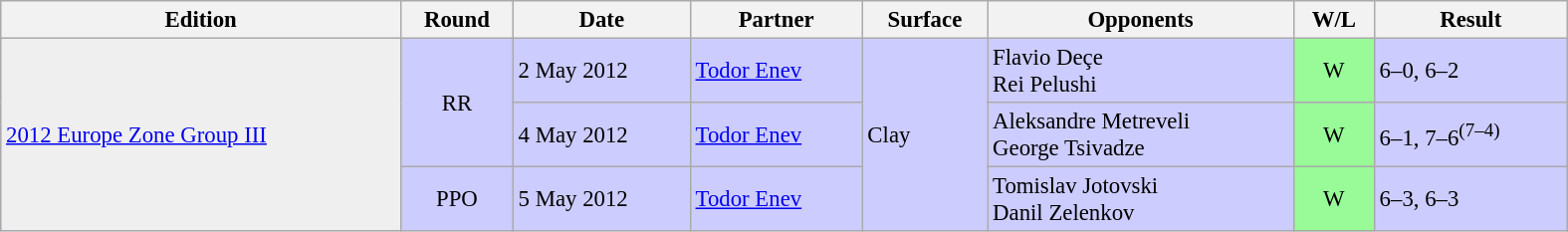<table class="wikitable" style="font-size:95%;" width="1050">
<tr>
<th>Edition</th>
<th>Round</th>
<th>Date</th>
<th>Partner</th>
<th>Surface</th>
<th>Opponents</th>
<th>W/L</th>
<th>Result</th>
</tr>
<tr bgcolor=#CCCCFF>
<td bgcolor=#efefef rowspan=3><a href='#'>2012 Europe Zone Group III</a></td>
<td align=center rowspan=2>RR</td>
<td>2 May 2012</td>
<td> <a href='#'>Todor Enev</a></td>
<td rowspan=3>Clay</td>
<td> Flavio Deçe<br> Rei Pelushi</td>
<td bgcolor=#98FB98 align=center>W</td>
<td>6–0, 6–2</td>
</tr>
<tr bgcolor=#CCCCFF>
<td>4 May 2012</td>
<td> <a href='#'>Todor Enev</a></td>
<td> Aleksandre Metreveli<br> George Tsivadze</td>
<td bgcolor=#98FB98 align=center>W</td>
<td>6–1, 7–6<sup>(7–4)</sup></td>
</tr>
<tr bgcolor=#CCCCFF>
<td align=center>PPO</td>
<td>5 May 2012</td>
<td> <a href='#'>Todor Enev</a></td>
<td> Tomislav Jotovski<br> Danil Zelenkov</td>
<td bgcolor=#98FB98 align=center>W</td>
<td>6–3, 6–3</td>
</tr>
</table>
